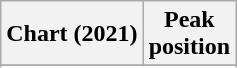<table class="wikitable sortable plainrowheaders" style="text-align:center">
<tr>
<th scope="col">Chart (2021)</th>
<th scope="col">Peak<br> position</th>
</tr>
<tr>
</tr>
<tr>
</tr>
<tr>
</tr>
</table>
